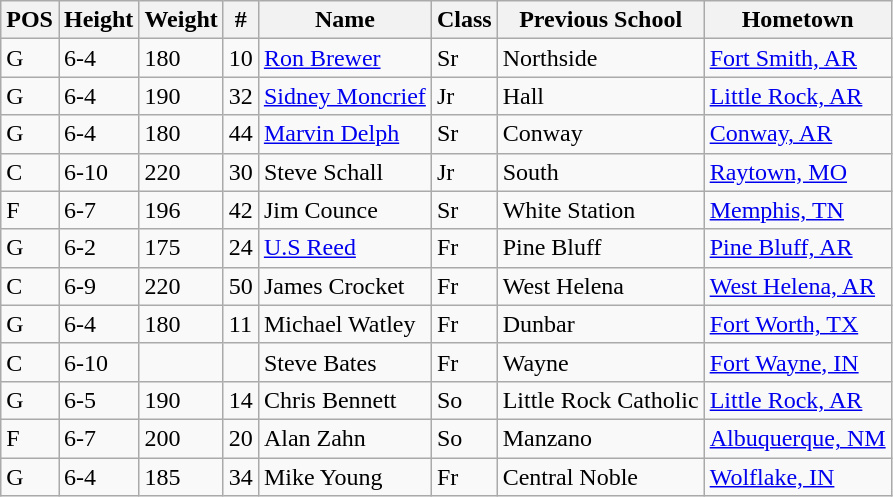<table class="wikitable sortable mw-collapsible">
<tr>
<th>POS</th>
<th>Height</th>
<th>Weight</th>
<th>#</th>
<th>Name</th>
<th>Class</th>
<th>Previous School</th>
<th>Hometown</th>
</tr>
<tr>
<td>G</td>
<td>6-4</td>
<td>180</td>
<td>10</td>
<td><a href='#'>Ron Brewer</a></td>
<td>Sr</td>
<td>Northside</td>
<td><a href='#'>Fort Smith, AR</a></td>
</tr>
<tr>
<td>G</td>
<td>6-4</td>
<td>190</td>
<td>32</td>
<td><a href='#'>Sidney Moncrief</a></td>
<td>Jr</td>
<td>Hall</td>
<td><a href='#'>Little Rock, AR</a></td>
</tr>
<tr>
<td>G</td>
<td>6-4</td>
<td>180</td>
<td>44</td>
<td><a href='#'>Marvin Delph</a></td>
<td>Sr</td>
<td>Conway</td>
<td><a href='#'>Conway, AR</a></td>
</tr>
<tr>
<td>C</td>
<td>6-10</td>
<td>220</td>
<td>30</td>
<td>Steve Schall</td>
<td>Jr</td>
<td>South</td>
<td><a href='#'>Raytown, MO</a></td>
</tr>
<tr>
<td>F</td>
<td>6-7</td>
<td>196</td>
<td>42</td>
<td>Jim Counce</td>
<td>Sr</td>
<td>White Station</td>
<td><a href='#'>Memphis, TN</a></td>
</tr>
<tr>
<td>G</td>
<td>6-2</td>
<td>175</td>
<td>24</td>
<td><a href='#'>U.S Reed</a></td>
<td>Fr</td>
<td>Pine Bluff</td>
<td><a href='#'>Pine Bluff, AR</a></td>
</tr>
<tr>
<td>C</td>
<td>6-9</td>
<td>220</td>
<td>50</td>
<td>James Crocket</td>
<td>Fr</td>
<td>West Helena</td>
<td><a href='#'>West Helena, AR</a></td>
</tr>
<tr>
<td>G</td>
<td>6-4</td>
<td>180</td>
<td>11</td>
<td>Michael Watley</td>
<td>Fr</td>
<td>Dunbar</td>
<td><a href='#'>Fort Worth, TX</a></td>
</tr>
<tr>
<td>C</td>
<td>6-10</td>
<td></td>
<td></td>
<td>Steve Bates</td>
<td>Fr</td>
<td>Wayne</td>
<td><a href='#'>Fort Wayne, IN</a></td>
</tr>
<tr>
<td>G</td>
<td>6-5</td>
<td>190</td>
<td>14</td>
<td>Chris Bennett</td>
<td>So</td>
<td>Little Rock Catholic</td>
<td><a href='#'>Little Rock, AR</a></td>
</tr>
<tr>
<td>F</td>
<td>6-7</td>
<td>200</td>
<td>20</td>
<td>Alan Zahn</td>
<td>So</td>
<td>Manzano</td>
<td><a href='#'>Albuquerque, NM</a></td>
</tr>
<tr>
<td>G</td>
<td>6-4</td>
<td>185</td>
<td>34</td>
<td>Mike Young</td>
<td>Fr</td>
<td>Central Noble</td>
<td><a href='#'>Wolflake, IN</a></td>
</tr>
</table>
